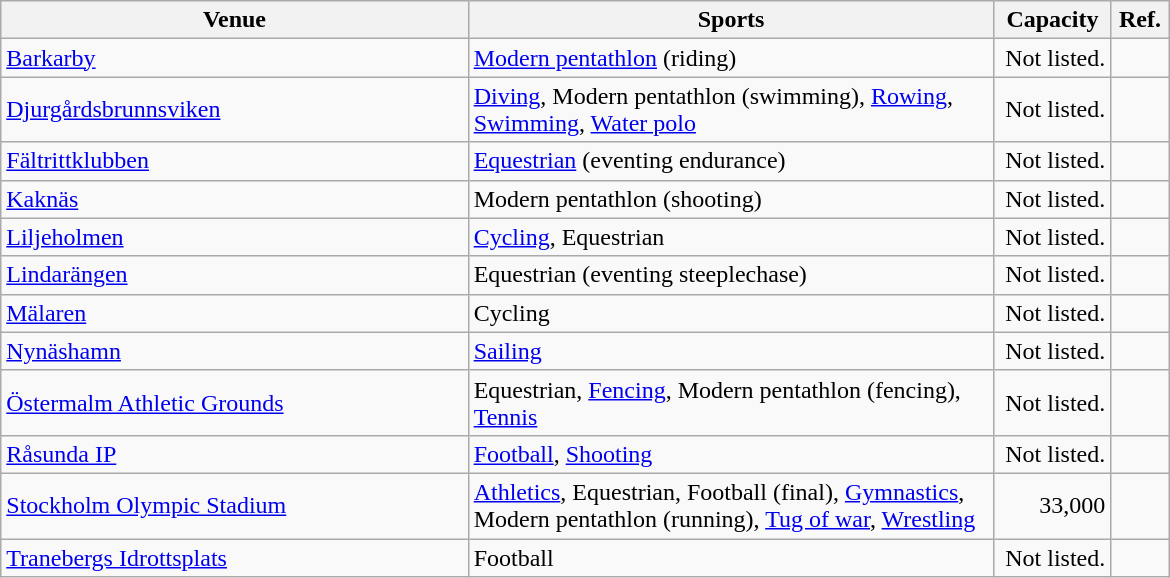<table class="wikitable sortable" width=780px>
<tr>
<th width=40%>Venue</th>
<th class="unsortable" width=45%>Sports</th>
<th width=10%>Capacity</th>
<th class="unsortable">Ref.</th>
</tr>
<tr>
<td><a href='#'>Barkarby</a></td>
<td><a href='#'>Modern pentathlon</a> (riding)</td>
<td align="right">Not listed.</td>
<td align=center></td>
</tr>
<tr>
<td><a href='#'>Djurgårdsbrunnsviken</a></td>
<td><a href='#'>Diving</a>, Modern pentathlon (swimming), <a href='#'>Rowing</a>, <a href='#'>Swimming</a>, <a href='#'>Water polo</a></td>
<td align="right">Not listed.</td>
<td align=center></td>
</tr>
<tr>
<td><a href='#'>Fältrittklubben</a></td>
<td><a href='#'>Equestrian</a> (eventing endurance)</td>
<td align="right">Not listed.</td>
<td align=center></td>
</tr>
<tr>
<td><a href='#'>Kaknäs</a></td>
<td>Modern pentathlon (shooting)</td>
<td align="right">Not listed.</td>
<td align=center></td>
</tr>
<tr>
<td><a href='#'>Liljeholmen</a></td>
<td><a href='#'>Cycling</a>, Equestrian</td>
<td align="right">Not listed.</td>
<td align=center></td>
</tr>
<tr>
<td><a href='#'>Lindarängen</a></td>
<td>Equestrian (eventing steeplechase)</td>
<td align="right">Not listed.</td>
<td align=center></td>
</tr>
<tr>
<td><a href='#'>Mälaren</a></td>
<td>Cycling</td>
<td align="right">Not listed.</td>
<td align=center></td>
</tr>
<tr>
<td><a href='#'>Nynäshamn</a></td>
<td><a href='#'>Sailing</a></td>
<td align="right">Not listed.</td>
<td align=center></td>
</tr>
<tr>
<td><a href='#'>Östermalm Athletic Grounds</a></td>
<td>Equestrian, <a href='#'>Fencing</a>, Modern pentathlon (fencing), <a href='#'>Tennis</a></td>
<td align="right">Not listed.</td>
<td align=center></td>
</tr>
<tr>
<td><a href='#'>Råsunda IP</a></td>
<td><a href='#'>Football</a>, <a href='#'>Shooting</a></td>
<td align="right">Not listed.</td>
<td align=center></td>
</tr>
<tr>
<td><a href='#'>Stockholm Olympic Stadium</a></td>
<td><a href='#'>Athletics</a>, Equestrian, Football (final), <a href='#'>Gymnastics</a>, Modern pentathlon (running), <a href='#'>Tug of war</a>, <a href='#'>Wrestling</a></td>
<td align="right">33,000</td>
<td align=center></td>
</tr>
<tr>
<td><a href='#'>Tranebergs Idrottsplats</a></td>
<td>Football</td>
<td align="right">Not listed.</td>
<td align=center></td>
</tr>
</table>
